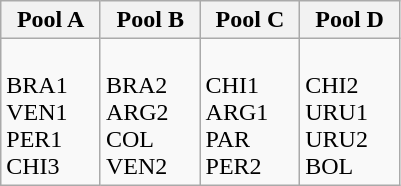<table class="wikitable">
<tr>
<th width=20%>Pool A</th>
<th width=20%>Pool B</th>
<th width=20%>Pool C</th>
<th width=20%>Pool D</th>
</tr>
<tr>
<td><br> BRA1<br>
 VEN1<br>
 PER1<br>
 CHI3</td>
<td><br> BRA2<br>
 ARG2<br>
 COL<br>
 VEN2</td>
<td><br> CHI1<br>
 ARG1<br>
 PAR<br>
 PER2</td>
<td><br> CHI2<br>
 URU1<br>
 URU2<br>
 BOL</td>
</tr>
</table>
